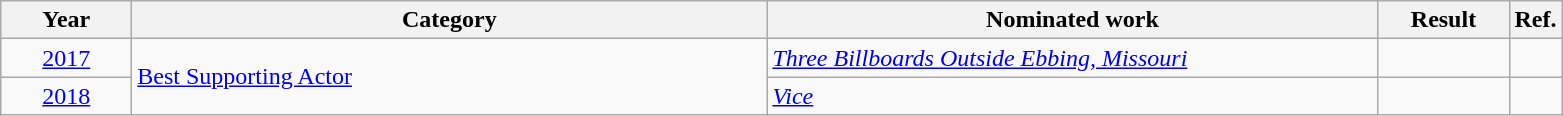<table class=wikitable>
<tr>
<th scope="col" style="width:5em;">Year</th>
<th scope="col" style="width:26em;">Category</th>
<th scope="col" style="width:25em;">Nominated work</th>
<th scope="col" style="width:5em;">Result</th>
<th>Ref.</th>
</tr>
<tr>
<td style="text-align:center;"><a href='#'>2017</a></td>
<td rowspan=2><a href='#'>Best Supporting Actor</a></td>
<td><em><a href='#'>Three Billboards Outside Ebbing, Missouri</a></em></td>
<td></td>
<td align=center></td>
</tr>
<tr>
<td style="text-align:center;"><a href='#'>2018</a></td>
<td><em><a href='#'>Vice</a></em></td>
<td></td>
<td align=center></td>
</tr>
</table>
